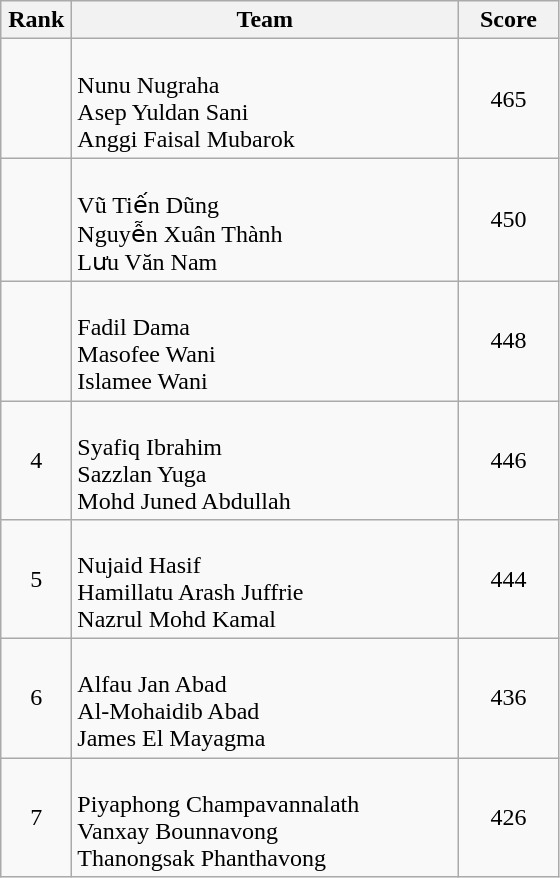<table class=wikitable style="text-align:center">
<tr>
<th width=40>Rank</th>
<th width=250>Team</th>
<th width=60>Score</th>
</tr>
<tr>
<td></td>
<td align=left><br>Nunu Nugraha<br>Asep Yuldan Sani<br>Anggi Faisal Mubarok</td>
<td>465</td>
</tr>
<tr>
<td></td>
<td align=left><br>Vũ Tiến Dũng<br>Nguyễn Xuân Thành<br>Lưu Văn Nam</td>
<td>450</td>
</tr>
<tr>
<td></td>
<td align=left><br>Fadil Dama<br>Masofee Wani<br>Islamee Wani</td>
<td>448</td>
</tr>
<tr>
<td>4</td>
<td align=left><br>Syafiq Ibrahim<br>Sazzlan Yuga<br>Mohd Juned Abdullah</td>
<td>446</td>
</tr>
<tr>
<td>5</td>
<td align=left><br>Nujaid Hasif<br>Hamillatu Arash Juffrie<br>Nazrul Mohd Kamal</td>
<td>444</td>
</tr>
<tr>
<td>6</td>
<td align=left><br>Alfau Jan Abad<br>Al-Mohaidib Abad<br>James El Mayagma</td>
<td>436</td>
</tr>
<tr>
<td>7</td>
<td align=left><br>Piyaphong Champavannalath<br>Vanxay Bounnavong<br>Thanongsak Phanthavong</td>
<td>426</td>
</tr>
</table>
